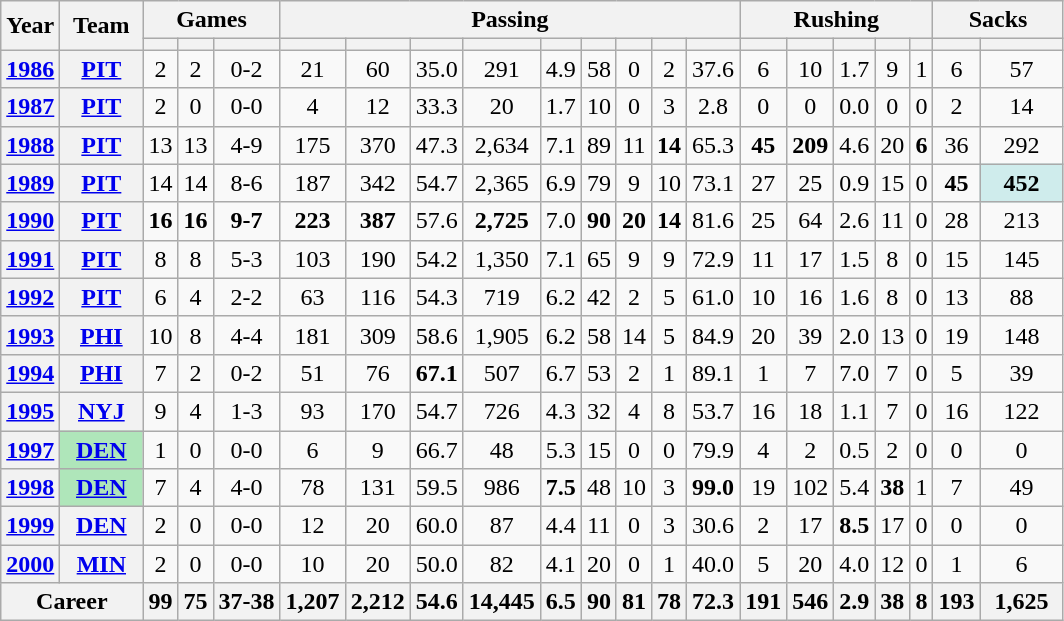<table class="wikitable" style="text-align:center;">
<tr>
<th rowspan="2">Year</th>
<th rowspan="2">Team</th>
<th colspan="3">Games</th>
<th colspan="9">Passing</th>
<th colspan="5">Rushing</th>
<th colspan="2">Sacks</th>
</tr>
<tr>
<th></th>
<th></th>
<th></th>
<th></th>
<th></th>
<th></th>
<th></th>
<th></th>
<th></th>
<th></th>
<th></th>
<th></th>
<th></th>
<th></th>
<th></th>
<th></th>
<th></th>
<th></th>
<th></th>
</tr>
<tr>
<th><a href='#'>1986</a></th>
<th><a href='#'>PIT</a></th>
<td>2</td>
<td>2</td>
<td>0-2</td>
<td>21</td>
<td>60</td>
<td>35.0</td>
<td>291</td>
<td>4.9</td>
<td>58</td>
<td>0</td>
<td>2</td>
<td>37.6</td>
<td>6</td>
<td>10</td>
<td>1.7</td>
<td>9</td>
<td>1</td>
<td>6</td>
<td>57</td>
</tr>
<tr>
<th><a href='#'>1987</a></th>
<th><a href='#'>PIT</a></th>
<td>2</td>
<td>0</td>
<td>0-0</td>
<td>4</td>
<td>12</td>
<td>33.3</td>
<td>20</td>
<td>1.7</td>
<td>10</td>
<td>0</td>
<td>3</td>
<td>2.8</td>
<td>0</td>
<td>0</td>
<td>0.0</td>
<td>0</td>
<td>0</td>
<td>2</td>
<td>14</td>
</tr>
<tr>
<th><a href='#'>1988</a></th>
<th><a href='#'>PIT</a></th>
<td>13</td>
<td>13</td>
<td>4-9</td>
<td>175</td>
<td>370</td>
<td>47.3</td>
<td>2,634</td>
<td>7.1</td>
<td>89</td>
<td>11</td>
<td><strong>14</strong></td>
<td>65.3</td>
<td><strong>45</strong></td>
<td><strong>209</strong></td>
<td>4.6</td>
<td>20</td>
<td><strong>6</strong></td>
<td>36</td>
<td>292</td>
</tr>
<tr>
<th><a href='#'>1989</a></th>
<th><a href='#'>PIT</a></th>
<td>14</td>
<td>14</td>
<td>8-6</td>
<td>187</td>
<td>342</td>
<td>54.7</td>
<td>2,365</td>
<td>6.9</td>
<td>79</td>
<td>9</td>
<td>10</td>
<td>73.1</td>
<td>27</td>
<td>25</td>
<td>0.9</td>
<td>15</td>
<td>0</td>
<td><strong>45</strong></td>
<td style="background:#cfecec; width:3em;"><strong>452</strong></td>
</tr>
<tr>
<th><a href='#'>1990</a></th>
<th><a href='#'>PIT</a></th>
<td><strong>16</strong></td>
<td><strong>16</strong></td>
<td><strong>9-7</strong></td>
<td><strong>223</strong></td>
<td><strong>387</strong></td>
<td>57.6</td>
<td><strong>2,725</strong></td>
<td>7.0</td>
<td><strong>90</strong></td>
<td><strong>20</strong></td>
<td><strong>14</strong></td>
<td>81.6</td>
<td>25</td>
<td>64</td>
<td>2.6</td>
<td>11</td>
<td>0</td>
<td>28</td>
<td>213</td>
</tr>
<tr>
<th><a href='#'>1991</a></th>
<th><a href='#'>PIT</a></th>
<td>8</td>
<td>8</td>
<td>5-3</td>
<td>103</td>
<td>190</td>
<td>54.2</td>
<td>1,350</td>
<td>7.1</td>
<td>65</td>
<td>9</td>
<td>9</td>
<td>72.9</td>
<td>11</td>
<td>17</td>
<td>1.5</td>
<td>8</td>
<td>0</td>
<td>15</td>
<td>145</td>
</tr>
<tr>
<th><a href='#'>1992</a></th>
<th><a href='#'>PIT</a></th>
<td>6</td>
<td>4</td>
<td>2-2</td>
<td>63</td>
<td>116</td>
<td>54.3</td>
<td>719</td>
<td>6.2</td>
<td>42</td>
<td>2</td>
<td>5</td>
<td>61.0</td>
<td>10</td>
<td>16</td>
<td>1.6</td>
<td>8</td>
<td>0</td>
<td>13</td>
<td>88</td>
</tr>
<tr>
<th><a href='#'>1993</a></th>
<th><a href='#'>PHI</a></th>
<td>10</td>
<td>8</td>
<td>4-4</td>
<td>181</td>
<td>309</td>
<td>58.6</td>
<td>1,905</td>
<td>6.2</td>
<td>58</td>
<td>14</td>
<td>5</td>
<td>84.9</td>
<td>20</td>
<td>39</td>
<td>2.0</td>
<td>13</td>
<td>0</td>
<td>19</td>
<td>148</td>
</tr>
<tr>
<th><a href='#'>1994</a></th>
<th><a href='#'>PHI</a></th>
<td>7</td>
<td>2</td>
<td>0-2</td>
<td>51</td>
<td>76</td>
<td><strong>67.1</strong></td>
<td>507</td>
<td>6.7</td>
<td>53</td>
<td>2</td>
<td>1</td>
<td>89.1</td>
<td>1</td>
<td>7</td>
<td>7.0</td>
<td>7</td>
<td>0</td>
<td>5</td>
<td>39</td>
</tr>
<tr>
<th><a href='#'>1995</a></th>
<th><a href='#'>NYJ</a></th>
<td>9</td>
<td>4</td>
<td>1-3</td>
<td>93</td>
<td>170</td>
<td>54.7</td>
<td>726</td>
<td>4.3</td>
<td>32</td>
<td>4</td>
<td>8</td>
<td>53.7</td>
<td>16</td>
<td>18</td>
<td>1.1</td>
<td>7</td>
<td>0</td>
<td>16</td>
<td>122</td>
</tr>
<tr>
<th><a href='#'>1997</a></th>
<th style="background:#afe6ba; width:3em;"><a href='#'>DEN</a></th>
<td>1</td>
<td>0</td>
<td>0-0</td>
<td>6</td>
<td>9</td>
<td>66.7</td>
<td>48</td>
<td>5.3</td>
<td>15</td>
<td>0</td>
<td>0</td>
<td>79.9</td>
<td>4</td>
<td>2</td>
<td>0.5</td>
<td>2</td>
<td>0</td>
<td>0</td>
<td>0</td>
</tr>
<tr>
<th><a href='#'>1998</a></th>
<th style="background:#afe6ba; width:3em;"><a href='#'>DEN</a></th>
<td>7</td>
<td>4</td>
<td>4-0</td>
<td>78</td>
<td>131</td>
<td>59.5</td>
<td>986</td>
<td><strong>7.5</strong></td>
<td>48</td>
<td>10</td>
<td>3</td>
<td><strong>99.0</strong></td>
<td>19</td>
<td>102</td>
<td>5.4</td>
<td><strong>38</strong></td>
<td>1</td>
<td>7</td>
<td>49</td>
</tr>
<tr>
<th><a href='#'>1999</a></th>
<th><a href='#'>DEN</a></th>
<td>2</td>
<td>0</td>
<td>0-0</td>
<td>12</td>
<td>20</td>
<td>60.0</td>
<td>87</td>
<td>4.4</td>
<td>11</td>
<td>0</td>
<td>3</td>
<td>30.6</td>
<td>2</td>
<td>17</td>
<td><strong>8.5</strong></td>
<td>17</td>
<td>0</td>
<td>0</td>
<td>0</td>
</tr>
<tr>
<th><a href='#'>2000</a></th>
<th><a href='#'>MIN</a></th>
<td>2</td>
<td>0</td>
<td>0-0</td>
<td>10</td>
<td>20</td>
<td>50.0</td>
<td>82</td>
<td>4.1</td>
<td>20</td>
<td>0</td>
<td>1</td>
<td>40.0</td>
<td>5</td>
<td>20</td>
<td>4.0</td>
<td>12</td>
<td>0</td>
<td>1</td>
<td>6</td>
</tr>
<tr>
<th colspan="2">Career</th>
<th>99</th>
<th>75</th>
<th>37-38</th>
<th>1,207</th>
<th>2,212</th>
<th>54.6</th>
<th>14,445</th>
<th>6.5</th>
<th>90</th>
<th>81</th>
<th>78</th>
<th>72.3</th>
<th>191</th>
<th>546</th>
<th>2.9</th>
<th>38</th>
<th>8</th>
<th>193</th>
<th>1,625</th>
</tr>
</table>
